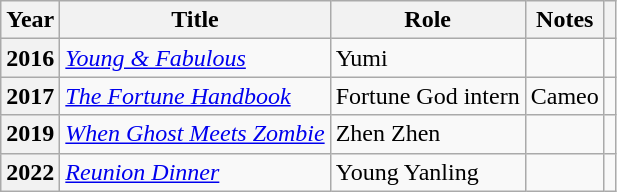<table class="wikitable sortable plainrowheaders">
<tr>
<th scope="col">Year</th>
<th scope="col">Title</th>
<th scope="col">Role</th>
<th scope="col" class="unsortable">Notes</th>
<th scope="col" class="unsortable"></th>
</tr>
<tr>
<th scope="row">2016</th>
<td><em><a href='#'>Young & Fabulous</a></em></td>
<td>Yumi</td>
<td></td>
<td></td>
</tr>
<tr>
<th scope="row">2017</th>
<td><em><a href='#'>The Fortune Handbook</a></em></td>
<td>Fortune God intern</td>
<td>Cameo</td>
<td></td>
</tr>
<tr>
<th scope="row">2019</th>
<td><em><a href='#'>When Ghost Meets Zombie</a></em></td>
<td>Zhen Zhen</td>
<td></td>
<td></td>
</tr>
<tr>
<th scope="row">2022</th>
<td><em><a href='#'>Reunion Dinner</a></em></td>
<td>Young Yanling</td>
<td></td>
<td></td>
</tr>
</table>
